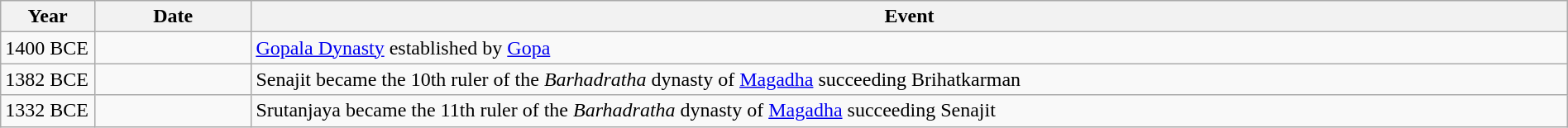<table class="wikitable" style="width:100%">
<tr>
<th style="width:6%">Year</th>
<th style="width:10%">Date</th>
<th>Event</th>
</tr>
<tr>
<td>1400 BCE</td>
<td></td>
<td><a href='#'>Gopala Dynasty</a> established by <a href='#'>Gopa</a></td>
</tr>
<tr>
<td>1382 BCE</td>
<td></td>
<td>Senajit became the 10th ruler of the <em>Barhadratha</em> dynasty of <a href='#'>Magadha</a> succeeding Brihatkarman</td>
</tr>
<tr>
<td>1332 BCE</td>
<td></td>
<td>Srutanjaya became the 11th ruler of the <em>Barhadratha</em> dynasty of <a href='#'>Magadha</a> succeeding Senajit</td>
</tr>
</table>
